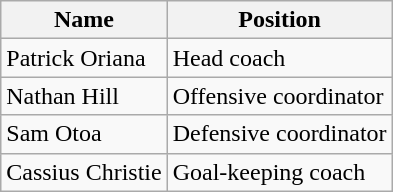<table class="wikitable">
<tr>
<th>Name</th>
<th>Position</th>
</tr>
<tr>
<td>Patrick Oriana</td>
<td>Head coach</td>
</tr>
<tr>
<td>Nathan Hill</td>
<td>Offensive coordinator</td>
</tr>
<tr>
<td>Sam Otoa</td>
<td>Defensive coordinator</td>
</tr>
<tr>
<td>Cassius Christie</td>
<td>Goal-keeping coach</td>
</tr>
</table>
